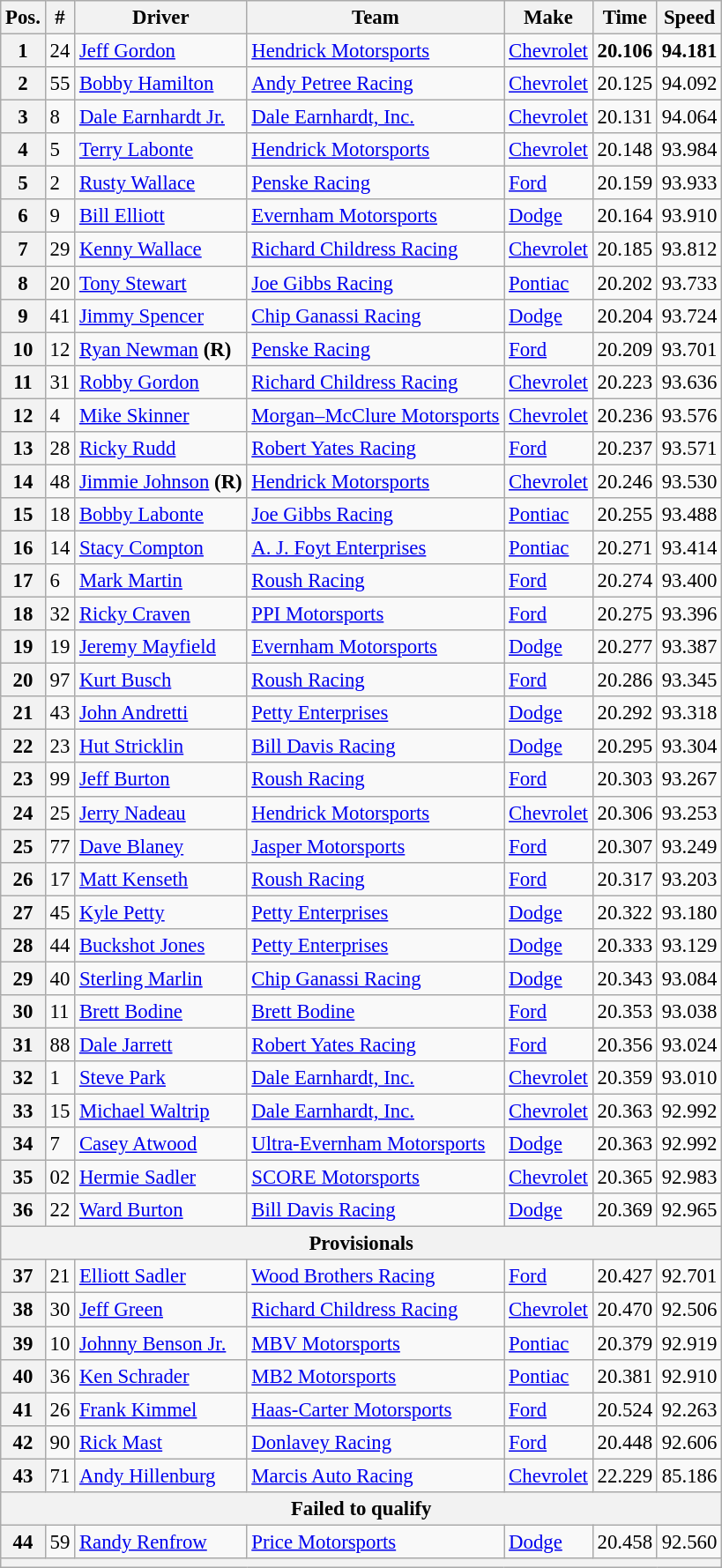<table class="wikitable" style="font-size:95%">
<tr>
<th>Pos.</th>
<th>#</th>
<th>Driver</th>
<th>Team</th>
<th>Make</th>
<th>Time</th>
<th>Speed</th>
</tr>
<tr>
<th>1</th>
<td>24</td>
<td><a href='#'>Jeff Gordon</a></td>
<td><a href='#'>Hendrick Motorsports</a></td>
<td><a href='#'>Chevrolet</a></td>
<td><strong>20.106</strong></td>
<td><strong>94.181</strong></td>
</tr>
<tr>
<th>2</th>
<td>55</td>
<td><a href='#'>Bobby Hamilton</a></td>
<td><a href='#'>Andy Petree Racing</a></td>
<td><a href='#'>Chevrolet</a></td>
<td>20.125</td>
<td>94.092</td>
</tr>
<tr>
<th>3</th>
<td>8</td>
<td><a href='#'>Dale Earnhardt Jr.</a></td>
<td><a href='#'>Dale Earnhardt, Inc.</a></td>
<td><a href='#'>Chevrolet</a></td>
<td>20.131</td>
<td>94.064</td>
</tr>
<tr>
<th>4</th>
<td>5</td>
<td><a href='#'>Terry Labonte</a></td>
<td><a href='#'>Hendrick Motorsports</a></td>
<td><a href='#'>Chevrolet</a></td>
<td>20.148</td>
<td>93.984</td>
</tr>
<tr>
<th>5</th>
<td>2</td>
<td><a href='#'>Rusty Wallace</a></td>
<td><a href='#'>Penske Racing</a></td>
<td><a href='#'>Ford</a></td>
<td>20.159</td>
<td>93.933</td>
</tr>
<tr>
<th>6</th>
<td>9</td>
<td><a href='#'>Bill Elliott</a></td>
<td><a href='#'>Evernham Motorsports</a></td>
<td><a href='#'>Dodge</a></td>
<td>20.164</td>
<td>93.910</td>
</tr>
<tr>
<th>7</th>
<td>29</td>
<td><a href='#'>Kenny Wallace</a></td>
<td><a href='#'>Richard Childress Racing</a></td>
<td><a href='#'>Chevrolet</a></td>
<td>20.185</td>
<td>93.812</td>
</tr>
<tr>
<th>8</th>
<td>20</td>
<td><a href='#'>Tony Stewart</a></td>
<td><a href='#'>Joe Gibbs Racing</a></td>
<td><a href='#'>Pontiac</a></td>
<td>20.202</td>
<td>93.733</td>
</tr>
<tr>
<th>9</th>
<td>41</td>
<td><a href='#'>Jimmy Spencer</a></td>
<td><a href='#'>Chip Ganassi Racing</a></td>
<td><a href='#'>Dodge</a></td>
<td>20.204</td>
<td>93.724</td>
</tr>
<tr>
<th>10</th>
<td>12</td>
<td><a href='#'>Ryan Newman</a> <strong>(R)</strong></td>
<td><a href='#'>Penske Racing</a></td>
<td><a href='#'>Ford</a></td>
<td>20.209</td>
<td>93.701</td>
</tr>
<tr>
<th>11</th>
<td>31</td>
<td><a href='#'>Robby Gordon</a></td>
<td><a href='#'>Richard Childress Racing</a></td>
<td><a href='#'>Chevrolet</a></td>
<td>20.223</td>
<td>93.636</td>
</tr>
<tr>
<th>12</th>
<td>4</td>
<td><a href='#'>Mike Skinner</a></td>
<td><a href='#'>Morgan–McClure Motorsports</a></td>
<td><a href='#'>Chevrolet</a></td>
<td>20.236</td>
<td>93.576</td>
</tr>
<tr>
<th>13</th>
<td>28</td>
<td><a href='#'>Ricky Rudd</a></td>
<td><a href='#'>Robert Yates Racing</a></td>
<td><a href='#'>Ford</a></td>
<td>20.237</td>
<td>93.571</td>
</tr>
<tr>
<th>14</th>
<td>48</td>
<td><a href='#'>Jimmie Johnson</a> <strong>(R)</strong></td>
<td><a href='#'>Hendrick Motorsports</a></td>
<td><a href='#'>Chevrolet</a></td>
<td>20.246</td>
<td>93.530</td>
</tr>
<tr>
<th>15</th>
<td>18</td>
<td><a href='#'>Bobby Labonte</a></td>
<td><a href='#'>Joe Gibbs Racing</a></td>
<td><a href='#'>Pontiac</a></td>
<td>20.255</td>
<td>93.488</td>
</tr>
<tr>
<th>16</th>
<td>14</td>
<td><a href='#'>Stacy Compton</a></td>
<td><a href='#'>A. J. Foyt Enterprises</a></td>
<td><a href='#'>Pontiac</a></td>
<td>20.271</td>
<td>93.414</td>
</tr>
<tr>
<th>17</th>
<td>6</td>
<td><a href='#'>Mark Martin</a></td>
<td><a href='#'>Roush Racing</a></td>
<td><a href='#'>Ford</a></td>
<td>20.274</td>
<td>93.400</td>
</tr>
<tr>
<th>18</th>
<td>32</td>
<td><a href='#'>Ricky Craven</a></td>
<td><a href='#'>PPI Motorsports</a></td>
<td><a href='#'>Ford</a></td>
<td>20.275</td>
<td>93.396</td>
</tr>
<tr>
<th>19</th>
<td>19</td>
<td><a href='#'>Jeremy Mayfield</a></td>
<td><a href='#'>Evernham Motorsports</a></td>
<td><a href='#'>Dodge</a></td>
<td>20.277</td>
<td>93.387</td>
</tr>
<tr>
<th>20</th>
<td>97</td>
<td><a href='#'>Kurt Busch</a></td>
<td><a href='#'>Roush Racing</a></td>
<td><a href='#'>Ford</a></td>
<td>20.286</td>
<td>93.345</td>
</tr>
<tr>
<th>21</th>
<td>43</td>
<td><a href='#'>John Andretti</a></td>
<td><a href='#'>Petty Enterprises</a></td>
<td><a href='#'>Dodge</a></td>
<td>20.292</td>
<td>93.318</td>
</tr>
<tr>
<th>22</th>
<td>23</td>
<td><a href='#'>Hut Stricklin</a></td>
<td><a href='#'>Bill Davis Racing</a></td>
<td><a href='#'>Dodge</a></td>
<td>20.295</td>
<td>93.304</td>
</tr>
<tr>
<th>23</th>
<td>99</td>
<td><a href='#'>Jeff Burton</a></td>
<td><a href='#'>Roush Racing</a></td>
<td><a href='#'>Ford</a></td>
<td>20.303</td>
<td>93.267</td>
</tr>
<tr>
<th>24</th>
<td>25</td>
<td><a href='#'>Jerry Nadeau</a></td>
<td><a href='#'>Hendrick Motorsports</a></td>
<td><a href='#'>Chevrolet</a></td>
<td>20.306</td>
<td>93.253</td>
</tr>
<tr>
<th>25</th>
<td>77</td>
<td><a href='#'>Dave Blaney</a></td>
<td><a href='#'>Jasper Motorsports</a></td>
<td><a href='#'>Ford</a></td>
<td>20.307</td>
<td>93.249</td>
</tr>
<tr>
<th>26</th>
<td>17</td>
<td><a href='#'>Matt Kenseth</a></td>
<td><a href='#'>Roush Racing</a></td>
<td><a href='#'>Ford</a></td>
<td>20.317</td>
<td>93.203</td>
</tr>
<tr>
<th>27</th>
<td>45</td>
<td><a href='#'>Kyle Petty</a></td>
<td><a href='#'>Petty Enterprises</a></td>
<td><a href='#'>Dodge</a></td>
<td>20.322</td>
<td>93.180</td>
</tr>
<tr>
<th>28</th>
<td>44</td>
<td><a href='#'>Buckshot Jones</a></td>
<td><a href='#'>Petty Enterprises</a></td>
<td><a href='#'>Dodge</a></td>
<td>20.333</td>
<td>93.129</td>
</tr>
<tr>
<th>29</th>
<td>40</td>
<td><a href='#'>Sterling Marlin</a></td>
<td><a href='#'>Chip Ganassi Racing</a></td>
<td><a href='#'>Dodge</a></td>
<td>20.343</td>
<td>93.084</td>
</tr>
<tr>
<th>30</th>
<td>11</td>
<td><a href='#'>Brett Bodine</a></td>
<td><a href='#'>Brett Bodine</a></td>
<td><a href='#'>Ford</a></td>
<td>20.353</td>
<td>93.038</td>
</tr>
<tr>
<th>31</th>
<td>88</td>
<td><a href='#'>Dale Jarrett</a></td>
<td><a href='#'>Robert Yates Racing</a></td>
<td><a href='#'>Ford</a></td>
<td>20.356</td>
<td>93.024</td>
</tr>
<tr>
<th>32</th>
<td>1</td>
<td><a href='#'>Steve Park</a></td>
<td><a href='#'>Dale Earnhardt, Inc.</a></td>
<td><a href='#'>Chevrolet</a></td>
<td>20.359</td>
<td>93.010</td>
</tr>
<tr>
<th>33</th>
<td>15</td>
<td><a href='#'>Michael Waltrip</a></td>
<td><a href='#'>Dale Earnhardt, Inc.</a></td>
<td><a href='#'>Chevrolet</a></td>
<td>20.363</td>
<td>92.992</td>
</tr>
<tr>
<th>34</th>
<td>7</td>
<td><a href='#'>Casey Atwood</a></td>
<td><a href='#'>Ultra-Evernham Motorsports</a></td>
<td><a href='#'>Dodge</a></td>
<td>20.363</td>
<td>92.992</td>
</tr>
<tr>
<th>35</th>
<td>02</td>
<td><a href='#'>Hermie Sadler</a></td>
<td><a href='#'>SCORE Motorsports</a></td>
<td><a href='#'>Chevrolet</a></td>
<td>20.365</td>
<td>92.983</td>
</tr>
<tr>
<th>36</th>
<td>22</td>
<td><a href='#'>Ward Burton</a></td>
<td><a href='#'>Bill Davis Racing</a></td>
<td><a href='#'>Dodge</a></td>
<td>20.369</td>
<td>92.965</td>
</tr>
<tr>
<th colspan="7">Provisionals</th>
</tr>
<tr>
<th>37</th>
<td>21</td>
<td><a href='#'>Elliott Sadler</a></td>
<td><a href='#'>Wood Brothers Racing</a></td>
<td><a href='#'>Ford</a></td>
<td>20.427</td>
<td>92.701</td>
</tr>
<tr>
<th>38</th>
<td>30</td>
<td><a href='#'>Jeff Green</a></td>
<td><a href='#'>Richard Childress Racing</a></td>
<td><a href='#'>Chevrolet</a></td>
<td>20.470</td>
<td>92.506</td>
</tr>
<tr>
<th>39</th>
<td>10</td>
<td><a href='#'>Johnny Benson Jr.</a></td>
<td><a href='#'>MBV Motorsports</a></td>
<td><a href='#'>Pontiac</a></td>
<td>20.379</td>
<td>92.919</td>
</tr>
<tr>
<th>40</th>
<td>36</td>
<td><a href='#'>Ken Schrader</a></td>
<td><a href='#'>MB2 Motorsports</a></td>
<td><a href='#'>Pontiac</a></td>
<td>20.381</td>
<td>92.910</td>
</tr>
<tr>
<th>41</th>
<td>26</td>
<td><a href='#'>Frank Kimmel</a></td>
<td><a href='#'>Haas-Carter Motorsports</a></td>
<td><a href='#'>Ford</a></td>
<td>20.524</td>
<td>92.263</td>
</tr>
<tr>
<th>42</th>
<td>90</td>
<td><a href='#'>Rick Mast</a></td>
<td><a href='#'>Donlavey Racing</a></td>
<td><a href='#'>Ford</a></td>
<td>20.448</td>
<td>92.606</td>
</tr>
<tr>
<th>43</th>
<td>71</td>
<td><a href='#'>Andy Hillenburg</a></td>
<td><a href='#'>Marcis Auto Racing</a></td>
<td><a href='#'>Chevrolet</a></td>
<td>22.229</td>
<td>85.186</td>
</tr>
<tr>
<th colspan="7">Failed to qualify</th>
</tr>
<tr>
<th>44</th>
<td>59</td>
<td><a href='#'>Randy Renfrow</a></td>
<td><a href='#'>Price Motorsports</a></td>
<td><a href='#'>Dodge</a></td>
<td>20.458</td>
<td>92.560</td>
</tr>
<tr>
<th colspan="7"></th>
</tr>
</table>
